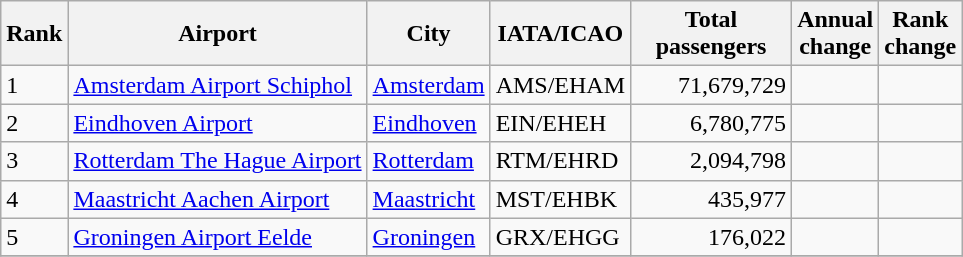<table class="wikitable">
<tr>
<th>Rank</th>
<th>Airport</th>
<th>City</th>
<th>IATA/ICAO</th>
<th style="width:100px">Total<br>passengers</th>
<th>Annual<br>change</th>
<th>Rank<br>change</th>
</tr>
<tr>
<td>1</td>
<td><a href='#'>Amsterdam Airport Schiphol</a></td>
<td><a href='#'>Amsterdam</a></td>
<td>AMS/EHAM</td>
<td align="right">71,679,729</td>
<td></td>
<td></td>
</tr>
<tr>
<td>2</td>
<td><a href='#'>Eindhoven Airport</a></td>
<td><a href='#'>Eindhoven</a></td>
<td>EIN/EHEH</td>
<td align="right">6,780,775</td>
<td></td>
<td></td>
</tr>
<tr>
<td>3</td>
<td><a href='#'>Rotterdam The Hague Airport</a></td>
<td><a href='#'>Rotterdam</a></td>
<td>RTM/EHRD</td>
<td align="right">2,094,798</td>
<td></td>
<td></td>
</tr>
<tr>
<td>4</td>
<td><a href='#'>Maastricht Aachen Airport</a></td>
<td><a href='#'>Maastricht</a></td>
<td>MST/EHBK</td>
<td align="right">435,977</td>
<td></td>
<td></td>
</tr>
<tr>
<td>5</td>
<td><a href='#'>Groningen Airport Eelde</a></td>
<td><a href='#'>Groningen</a></td>
<td>GRX/EHGG</td>
<td align="right">176,022</td>
<td></td>
<td></td>
</tr>
<tr>
</tr>
</table>
